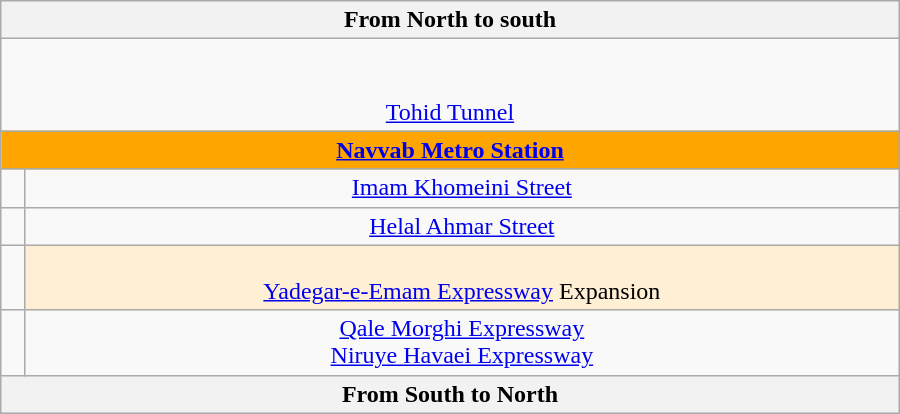<table class="wikitable" style="text-align:center" width="600px">
<tr>
<th text-align="center" colspan="3"> From North to south </th>
</tr>
<tr>
<td text-align="center" colspan="3"><br><br><a href='#'>Tohid Tunnel</a></td>
</tr>
<tr>
<td text-align="center" colspan="3" style="background: orange; color: white;"> <strong><a href='#'>Navvab Metro Station</a></strong></td>
</tr>
<tr>
<td></td>
<td> <a href='#'>Imam Khomeini Street</a></td>
</tr>
<tr>
<td></td>
<td> <a href='#'>Helal Ahmar Street</a></td>
</tr>
<tr>
<td></td>
<td align="center" bgcolor="#FFEFD5"><br> <a href='#'>Yadegar-e-Emam Expressway</a> Expansion</td>
</tr>
<tr>
<td><br></td>
<td> <a href='#'>Qale Morghi Expressway</a><br> <a href='#'>Niruye Havaei Expressway</a></td>
</tr>
<tr>
<th text-align="center" colspan="3"> From South to North </th>
</tr>
</table>
